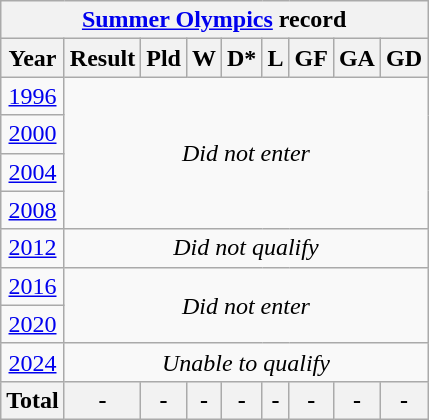<table class="wikitable" style="text-align: center;">
<tr>
<th colspan="9"><a href='#'>Summer Olympics</a> record</th>
</tr>
<tr>
<th>Year</th>
<th>Result</th>
<th>Pld</th>
<th>W</th>
<th>D*</th>
<th>L</th>
<th>GF</th>
<th>GA</th>
<th>GD</th>
</tr>
<tr>
<td> <a href='#'>1996</a></td>
<td colspan=10 rowspan=4><em>Did not enter</em></td>
</tr>
<tr>
<td> <a href='#'>2000</a></td>
</tr>
<tr>
<td> <a href='#'>2004</a></td>
</tr>
<tr>
<td> <a href='#'>2008</a></td>
</tr>
<tr>
<td> <a href='#'>2012</a></td>
<td colspan=10><em>Did not qualify</em></td>
</tr>
<tr>
<td> <a href='#'>2016</a></td>
<td colspan=10 rowspan=2><em>Did not enter</em></td>
</tr>
<tr>
<td> <a href='#'>2020</a></td>
</tr>
<tr>
<td> <a href='#'>2024</a></td>
<td colspan=10><em>Unable to qualify</em></td>
</tr>
<tr>
<th>Total</th>
<th>-</th>
<th>-</th>
<th>-</th>
<th>-</th>
<th>-</th>
<th>-</th>
<th>-</th>
<th>-</th>
</tr>
</table>
